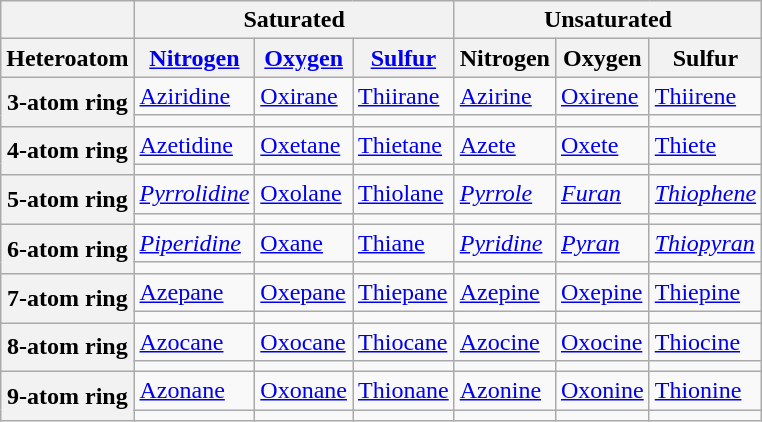<table class="wikitable">
<tr>
<th colspan="1"></th>
<th colspan="3">Saturated</th>
<th colspan="3">Unsaturated</th>
</tr>
<tr>
<th>Heteroatom</th>
<th><a href='#'>Nitrogen</a></th>
<th><a href='#'>Oxygen</a></th>
<th><a href='#'>Sulfur</a></th>
<th>Nitrogen</th>
<th>Oxygen</th>
<th>Sulfur</th>
</tr>
<tr>
<th rowspan="2">3-atom ring</th>
<td><a href='#'>Aziridine</a></td>
<td><a href='#'>Oxirane</a></td>
<td><a href='#'>Thiirane</a></td>
<td><a href='#'>Azirine</a></td>
<td><a href='#'>Oxirene</a></td>
<td><a href='#'>Thiirene</a></td>
</tr>
<tr>
<td></td>
<td></td>
<td></td>
<td></td>
<td></td>
<td></td>
</tr>
<tr>
<th rowspan="2">4-atom ring</th>
<td><a href='#'>Azetidine</a></td>
<td><a href='#'>Oxetane</a></td>
<td><a href='#'>Thietane</a></td>
<td><a href='#'>Azete</a></td>
<td><a href='#'>Oxete</a></td>
<td><a href='#'>Thiete</a></td>
</tr>
<tr>
<td></td>
<td></td>
<td></td>
<td></td>
<td></td>
<td></td>
</tr>
<tr>
<th rowspan="2">5-atom ring</th>
<td><em><a href='#'>Pyrrolidine</a></em></td>
<td><a href='#'>Oxolane</a></td>
<td><a href='#'>Thiolane</a></td>
<td><em><a href='#'>Pyrrole</a></em></td>
<td><em><a href='#'>Furan</a></em></td>
<td><em><a href='#'>Thiophene</a></em></td>
</tr>
<tr>
<td></td>
<td></td>
<td></td>
<td></td>
<td></td>
<td></td>
</tr>
<tr>
<th rowspan="2">6-atom ring</th>
<td><em><a href='#'>Piperidine</a></em></td>
<td><a href='#'>Oxane</a></td>
<td><a href='#'>Thiane</a></td>
<td><em><a href='#'>Pyridine</a></em></td>
<td><em><a href='#'>Pyran</a></em></td>
<td><em><a href='#'>Thiopyran</a></em></td>
</tr>
<tr>
<td></td>
<td></td>
<td></td>
<td></td>
<td></td>
<td></td>
</tr>
<tr>
<th rowspan="2">7-atom ring</th>
<td><a href='#'>Azepane</a></td>
<td><a href='#'>Oxepane</a></td>
<td><a href='#'>Thiepane</a></td>
<td><a href='#'>Azepine</a></td>
<td><a href='#'>Oxepine</a></td>
<td><a href='#'>Thiepine</a></td>
</tr>
<tr>
<td></td>
<td></td>
<td></td>
<td></td>
<td></td>
<td></td>
</tr>
<tr>
<th rowspan="2">8-atom ring</th>
<td><a href='#'>Azocane</a></td>
<td><a href='#'>Oxocane</a></td>
<td><a href='#'>Thiocane</a></td>
<td><a href='#'>Azocine</a></td>
<td><a href='#'>Oxocine</a></td>
<td><a href='#'>Thiocine</a></td>
</tr>
<tr>
<td></td>
<td></td>
<td></td>
<td></td>
<td></td>
<td></td>
</tr>
<tr>
<th rowspan="2">9-atom ring</th>
<td><a href='#'>Azonane</a></td>
<td><a href='#'>Oxonane</a></td>
<td><a href='#'>Thionane</a></td>
<td><a href='#'>Azonine</a></td>
<td><a href='#'>Oxonine</a></td>
<td><a href='#'>Thionine</a></td>
</tr>
<tr>
<td></td>
<td></td>
<td></td>
<td></td>
<td></td>
<td></td>
</tr>
</table>
